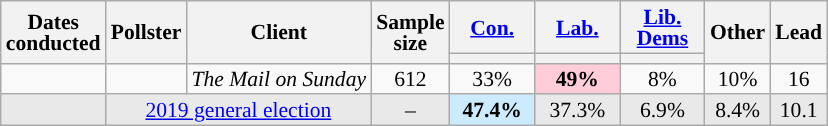<table class="wikitable sortable mw-datatable" style="text-align:center; font-size:90%; line-height:14px;">
<tr>
<th rowspan="2">Dates<br>conducted</th>
<th rowspan="2">Pollster</th>
<th rowspan="2">Client</th>
<th data-sort-type="number" rowspan="2">Sample<br>size</th>
<th class="unsortable" style="width:50px;"><a href='#'>Con.</a></th>
<th class="unsortable" style="width:50px;"><a href='#'>Lab.</a></th>
<th class="unsortable" style="width:50px;"><a href='#'>Lib. Dems</a></th>
<th class="unsortable" rowspan="2">Other</th>
<th data-sort-type="number" rowspan="2">Lead</th>
</tr>
<tr>
<th data-sort-type="number" style="background:"></th>
<th data-sort-type="number" style="background:"></th>
<th data-sort-type="number" style="background:"></th>
</tr>
<tr>
<td></td>
<td></td>
<td><em>The Mail on Sunday</em></td>
<td>612</td>
<td>33%</td>
<td style="background:#FFCCD9"><strong>49%</strong></td>
<td>8%</td>
<td>10%</td>
<td style="background:">16</td>
</tr>
<tr style="background:#e9e9e9;">
<td></td>
<td colspan="2"><a href='#'>2019 general election</a></td>
<td>–</td>
<td style="background:#CCEBFF;"><strong>47.4%</strong></td>
<td>37.3%</td>
<td>6.9%</td>
<td>8.4%</td>
<td style="background:">10.1</td>
</tr>
</table>
